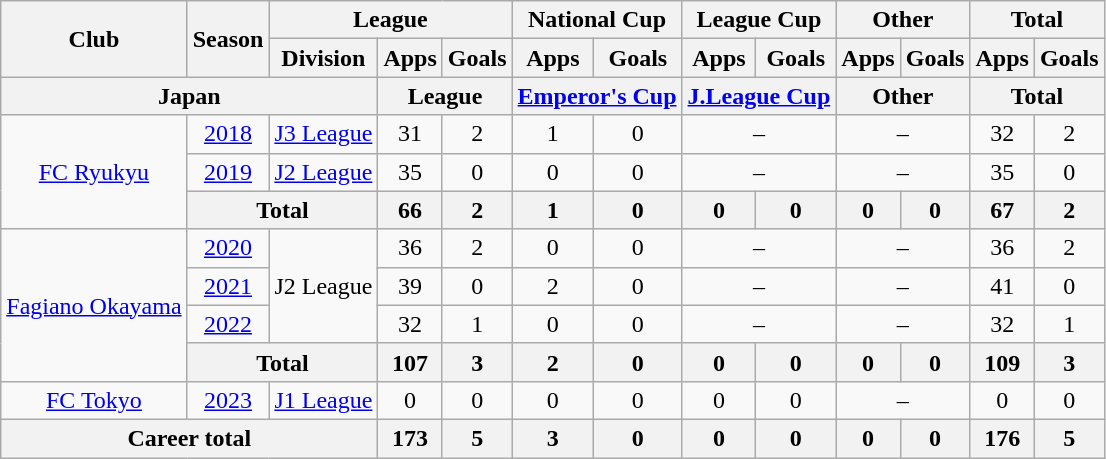<table class="wikitable" style="text-align: center">
<tr>
<th rowspan="2">Club</th>
<th rowspan="2">Season</th>
<th colspan="3">League</th>
<th colspan="2">National Cup</th>
<th colspan="2">League Cup</th>
<th colspan="2">Other</th>
<th colspan="2">Total</th>
</tr>
<tr>
<th>Division</th>
<th>Apps</th>
<th>Goals</th>
<th>Apps</th>
<th>Goals</th>
<th>Apps</th>
<th>Goals</th>
<th>Apps</th>
<th>Goals</th>
<th>Apps</th>
<th>Goals</th>
</tr>
<tr>
<th colspan=3>Japan</th>
<th colspan=2>League</th>
<th colspan=2><a href='#'>Emperor's Cup</a></th>
<th colspan=2><a href='#'>J.League Cup</a></th>
<th colspan=2>Other</th>
<th colspan=2>Total</th>
</tr>
<tr>
<td rowspan="3"><a href='#'>FC Ryukyu</a></td>
<td><a href='#'>2018</a></td>
<td><a href='#'>J3 League</a></td>
<td>31</td>
<td>2</td>
<td>1</td>
<td>0</td>
<td colspan="2">–</td>
<td colspan="2">–</td>
<td>32</td>
<td>2</td>
</tr>
<tr>
<td><a href='#'>2019</a></td>
<td><a href='#'>J2 League</a></td>
<td>35</td>
<td>0</td>
<td>0</td>
<td>0</td>
<td colspan="2">–</td>
<td colspan="2">–</td>
<td>35</td>
<td>0</td>
</tr>
<tr>
<th colspan="2">Total</th>
<th>66</th>
<th>2</th>
<th>1</th>
<th>0</th>
<th>0</th>
<th>0</th>
<th>0</th>
<th>0</th>
<th>67</th>
<th>2</th>
</tr>
<tr>
<td rowspan="4"><a href='#'>Fagiano Okayama</a></td>
<td><a href='#'>2020</a></td>
<td rowspan="3">J2 League</td>
<td>36</td>
<td>2</td>
<td>0</td>
<td>0</td>
<td colspan="2">–</td>
<td colspan="2">–</td>
<td>36</td>
<td>2</td>
</tr>
<tr>
<td><a href='#'>2021</a></td>
<td>39</td>
<td>0</td>
<td>2</td>
<td>0</td>
<td colspan="2">–</td>
<td colspan="2">–</td>
<td>41</td>
<td>0</td>
</tr>
<tr>
<td><a href='#'>2022</a></td>
<td>32</td>
<td>1</td>
<td>0</td>
<td>0</td>
<td colspan="2">–</td>
<td colspan="2">–</td>
<td>32</td>
<td>1</td>
</tr>
<tr>
<th colspan="2">Total</th>
<th>107</th>
<th>3</th>
<th>2</th>
<th>0</th>
<th>0</th>
<th>0</th>
<th>0</th>
<th>0</th>
<th>109</th>
<th>3</th>
</tr>
<tr>
<td><a href='#'>FC Tokyo</a></td>
<td><a href='#'>2023</a></td>
<td><a href='#'>J1 League</a></td>
<td>0</td>
<td>0</td>
<td>0</td>
<td>0</td>
<td>0</td>
<td>0</td>
<td colspan="2">–</td>
<td>0</td>
<td>0</td>
</tr>
<tr>
<th colspan=3>Career total</th>
<th>173</th>
<th>5</th>
<th>3</th>
<th>0</th>
<th>0</th>
<th>0</th>
<th>0</th>
<th>0</th>
<th>176</th>
<th>5</th>
</tr>
</table>
